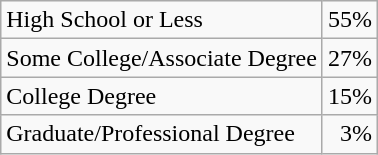<table class="wikitable" style="float:left; margin-right:1em">
<tr>
<td>High School or Less</td>
<td align=right>55%</td>
</tr>
<tr>
<td>Some College/Associate Degree</td>
<td align=right>27%</td>
</tr>
<tr>
<td>College Degree</td>
<td align=right>15%</td>
</tr>
<tr>
<td>Graduate/Professional Degree</td>
<td align=right>3%</td>
</tr>
</table>
